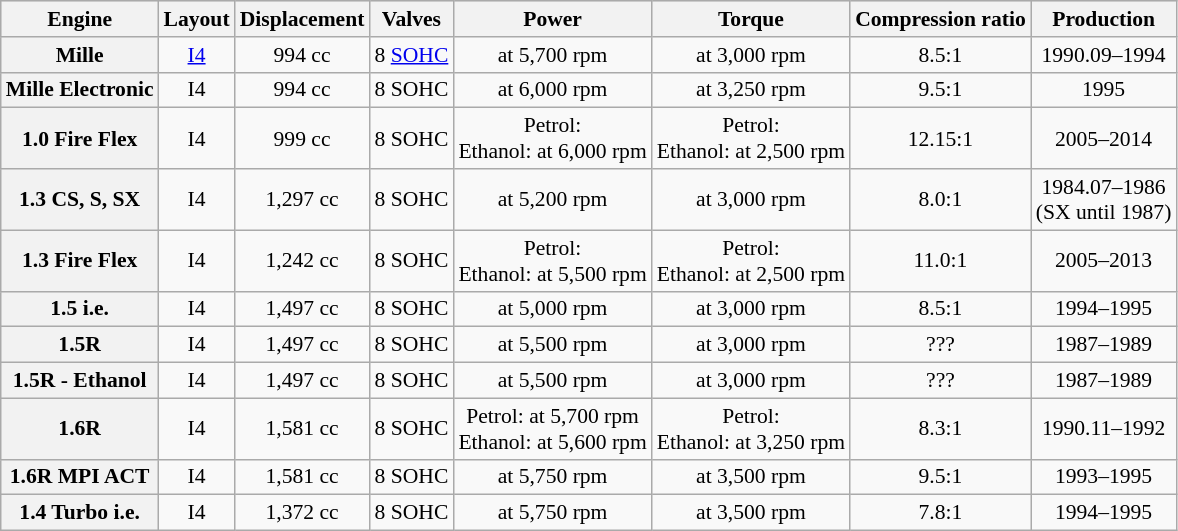<table class="wikitable" style="text-align:center; font-size:90%;">
<tr style="text-align:center; background:#dcdcdc; vertical-align:middle;">
<th>Engine</th>
<th>Layout</th>
<th>Displacement</th>
<th>Valves</th>
<th>Power</th>
<th>Torque</th>
<th>Compression ratio</th>
<th>Production</th>
</tr>
<tr>
<th>Mille</th>
<td><a href='#'>I4</a></td>
<td>994 cc</td>
<td>8 <a href='#'>SOHC</a></td>
<td> at 5,700 rpm</td>
<td> at 3,000 rpm</td>
<td>8.5:1</td>
<td>1990.09–1994</td>
</tr>
<tr>
<th>Mille Electronic</th>
<td>I4</td>
<td>994 cc</td>
<td>8 SOHC</td>
<td> at 6,000 rpm</td>
<td> at 3,250 rpm</td>
<td>9.5:1</td>
<td>1995</td>
</tr>
<tr>
<th>1.0 Fire Flex</th>
<td>I4</td>
<td>999 cc</td>
<td>8 SOHC</td>
<td>Petrol: <br>Ethanol:  at 6,000 rpm</td>
<td>Petrol: <br>Ethanol:  at 2,500 rpm</td>
<td>12.15:1</td>
<td>2005–2014</td>
</tr>
<tr>
<th>1.3 CS, S, SX</th>
<td>I4</td>
<td>1,297 cc</td>
<td>8 SOHC</td>
<td> at 5,200 rpm</td>
<td> at 3,000 rpm</td>
<td>8.0:1</td>
<td>1984.07–1986<br>(SX until 1987)</td>
</tr>
<tr>
<th>1.3 Fire Flex</th>
<td>I4</td>
<td>1,242 cc</td>
<td>8 SOHC</td>
<td>Petrol: <br>Ethanol:  at 5,500 rpm</td>
<td>Petrol: <br>Ethanol:  at 2,500 rpm</td>
<td>11.0:1</td>
<td>2005–2013</td>
</tr>
<tr>
<th>1.5 i.e.</th>
<td>I4</td>
<td>1,497 cc</td>
<td>8 SOHC</td>
<td> at 5,000 rpm</td>
<td> at 3,000 rpm</td>
<td>8.5:1</td>
<td>1994–1995</td>
</tr>
<tr>
<th>1.5R</th>
<td>I4</td>
<td>1,497 cc</td>
<td>8 SOHC</td>
<td> at 5,500 rpm</td>
<td> at 3,000 rpm</td>
<td>???</td>
<td>1987–1989</td>
</tr>
<tr>
<th>1.5R - Ethanol</th>
<td>I4</td>
<td>1,497 cc</td>
<td>8 SOHC</td>
<td> at 5,500 rpm</td>
<td> at 3,000 rpm</td>
<td>???</td>
<td>1987–1989</td>
</tr>
<tr>
<th>1.6R</th>
<td>I4</td>
<td>1,581 cc</td>
<td>8 SOHC</td>
<td>Petrol:  at 5,700 rpm<br>Ethanol:  at 5,600 rpm</td>
<td>Petrol: <br>Ethanol:  at 3,250 rpm</td>
<td>8.3:1</td>
<td>1990.11–1992</td>
</tr>
<tr>
<th>1.6R MPI ACT</th>
<td>I4</td>
<td>1,581 cc</td>
<td>8 SOHC</td>
<td> at 5,750 rpm</td>
<td> at 3,500 rpm</td>
<td>9.5:1</td>
<td>1993–1995</td>
</tr>
<tr>
<th>1.4 Turbo i.e.</th>
<td>I4</td>
<td>1,372 cc</td>
<td>8 SOHC</td>
<td> at 5,750 rpm</td>
<td> at 3,500 rpm</td>
<td>7.8:1</td>
<td>1994–1995</td>
</tr>
</table>
